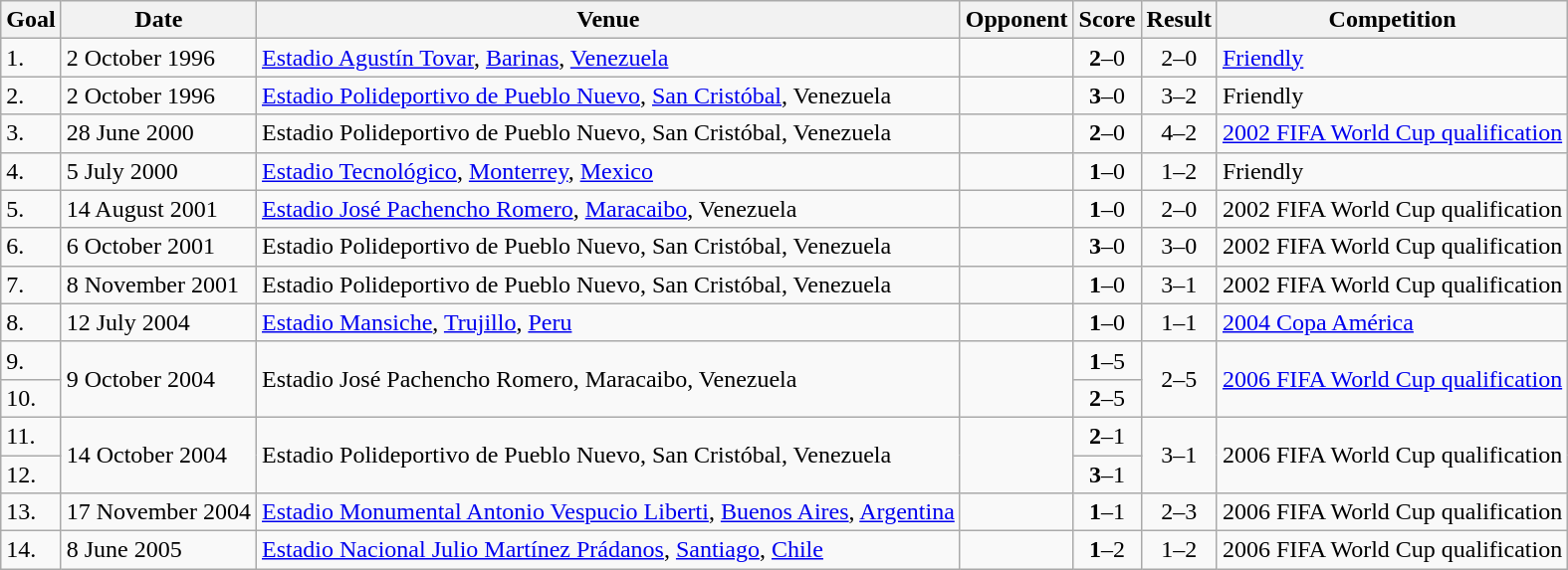<table class="wikitable plainrowheaders sortable">
<tr>
<th>Goal</th>
<th>Date</th>
<th>Venue</th>
<th>Opponent</th>
<th>Score</th>
<th>Result</th>
<th>Competition</th>
</tr>
<tr>
<td>1.</td>
<td>2 October 1996</td>
<td><a href='#'>Estadio Agustín Tovar</a>, <a href='#'>Barinas</a>, <a href='#'>Venezuela</a></td>
<td></td>
<td align=center><strong>2</strong>–0</td>
<td align=center>2–0</td>
<td><a href='#'>Friendly</a></td>
</tr>
<tr>
<td>2.</td>
<td>2 October 1996</td>
<td><a href='#'>Estadio Polideportivo de Pueblo Nuevo</a>, <a href='#'>San Cristóbal</a>, Venezuela</td>
<td></td>
<td align=center><strong>3</strong>–0</td>
<td align=center>3–2</td>
<td>Friendly</td>
</tr>
<tr>
<td>3.</td>
<td>28 June 2000</td>
<td>Estadio Polideportivo de Pueblo Nuevo, San Cristóbal, Venezuela</td>
<td></td>
<td align=center><strong>2</strong>–0</td>
<td align=center>4–2</td>
<td><a href='#'>2002 FIFA World Cup qualification</a></td>
</tr>
<tr>
<td>4.</td>
<td>5 July 2000</td>
<td><a href='#'>Estadio Tecnológico</a>, <a href='#'>Monterrey</a>, <a href='#'>Mexico</a></td>
<td></td>
<td align=center><strong>1</strong>–0</td>
<td align=center>1–2</td>
<td>Friendly</td>
</tr>
<tr>
<td>5.</td>
<td>14 August 2001</td>
<td><a href='#'>Estadio José Pachencho Romero</a>, <a href='#'>Maracaibo</a>, Venezuela</td>
<td></td>
<td align=center><strong>1</strong>–0</td>
<td align=center>2–0</td>
<td>2002 FIFA World Cup qualification</td>
</tr>
<tr>
<td>6.</td>
<td>6 October 2001</td>
<td>Estadio Polideportivo de Pueblo Nuevo, San Cristóbal, Venezuela</td>
<td></td>
<td align=center><strong>3</strong>–0</td>
<td align=center>3–0</td>
<td>2002 FIFA World Cup qualification</td>
</tr>
<tr>
<td>7.</td>
<td>8 November 2001</td>
<td>Estadio Polideportivo de Pueblo Nuevo, San Cristóbal, Venezuela</td>
<td></td>
<td align=center><strong>1</strong>–0</td>
<td align=center>3–1</td>
<td>2002 FIFA World Cup qualification</td>
</tr>
<tr>
<td>8.</td>
<td>12 July 2004</td>
<td><a href='#'>Estadio Mansiche</a>, <a href='#'>Trujillo</a>, <a href='#'>Peru</a></td>
<td></td>
<td align=center><strong>1</strong>–0</td>
<td align=center>1–1</td>
<td><a href='#'>2004 Copa América</a></td>
</tr>
<tr>
<td>9.</td>
<td rowspan="2">9 October 2004</td>
<td rowspan="2">Estadio José Pachencho Romero, Maracaibo, Venezuela</td>
<td rowspan="2"></td>
<td align=center><strong>1</strong>–5</td>
<td rowspan="2" style="text-align:center">2–5</td>
<td rowspan="2"><a href='#'>2006 FIFA World Cup qualification</a></td>
</tr>
<tr>
<td>10.</td>
<td align=center><strong>2</strong>–5</td>
</tr>
<tr>
<td>11.</td>
<td rowspan="2">14 October 2004</td>
<td rowspan="2">Estadio Polideportivo de Pueblo Nuevo, San Cristóbal, Venezuela</td>
<td rowspan="2"></td>
<td align=center><strong>2</strong>–1</td>
<td rowspan="2" style="text-align:center">3–1</td>
<td rowspan="2">2006 FIFA World Cup qualification</td>
</tr>
<tr>
<td>12.</td>
<td align=center><strong>3</strong>–1</td>
</tr>
<tr>
<td>13.</td>
<td>17 November 2004</td>
<td><a href='#'>Estadio Monumental Antonio Vespucio Liberti</a>, <a href='#'>Buenos Aires</a>, <a href='#'>Argentina</a></td>
<td></td>
<td align=center><strong>1</strong>–1</td>
<td align=center>2–3</td>
<td>2006 FIFA World Cup qualification</td>
</tr>
<tr>
<td>14.</td>
<td>8 June 2005</td>
<td><a href='#'>Estadio Nacional Julio Martínez Prádanos</a>, <a href='#'>Santiago</a>, <a href='#'>Chile</a></td>
<td></td>
<td align=center><strong>1</strong>–2</td>
<td align=center>1–2</td>
<td>2006 FIFA World Cup qualification</td>
</tr>
</table>
